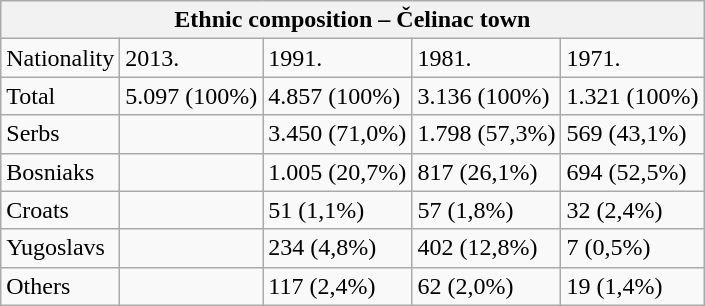<table class="wikitable">
<tr>
<th colspan="5">Ethnic composition – Čelinac town</th>
</tr>
<tr>
<td>Nationality</td>
<td>2013.</td>
<td>1991.</td>
<td>1981.</td>
<td>1971.</td>
</tr>
<tr>
<td>Total</td>
<td>5.097 (100%)</td>
<td>4.857 (100%)</td>
<td>3.136 (100%)</td>
<td>1.321 (100%)</td>
</tr>
<tr>
<td>Serbs</td>
<td></td>
<td>3.450 (71,0%)</td>
<td>1.798 (57,3%)</td>
<td>569 (43,1%)</td>
</tr>
<tr>
<td>Bosniaks</td>
<td></td>
<td>1.005 (20,7%)</td>
<td>817 (26,1%)</td>
<td>694 (52,5%)</td>
</tr>
<tr>
<td>Croats</td>
<td></td>
<td>51 (1,1%)</td>
<td>57 (1,8%)</td>
<td>32 (2,4%)</td>
</tr>
<tr>
<td>Yugoslavs</td>
<td></td>
<td>234 (4,8%)</td>
<td>402 (12,8%)</td>
<td>7 (0,5%)</td>
</tr>
<tr>
<td>Others</td>
<td></td>
<td>117 (2,4%)</td>
<td>62 (2,0%)</td>
<td>19 (1,4%)</td>
</tr>
</table>
